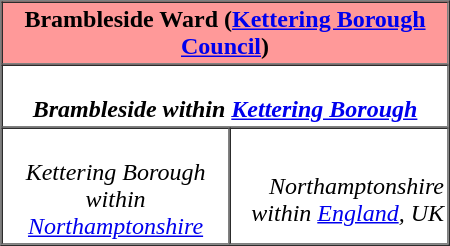<table border=1 cellpadding="2" cellspacing="0" align="right" width=300>
<tr>
<th colspan=2 align=center bgcolor="#ff9999">Brambleside Ward (<a href='#'>Kettering Borough Council</a>)</th>
</tr>
<tr>
<th colspan=2 alignn=center><br><em>Brambleside within <a href='#'>Kettering Borough</a></em></th>
</tr>
<tr>
<td align=center><br><em>Kettering Borough within <a href='#'>Northamptonshire</a></em></td>
<td align=right><br><em>Northamptonshire within <a href='#'>England</a>, UK</em></td>
</tr>
</table>
